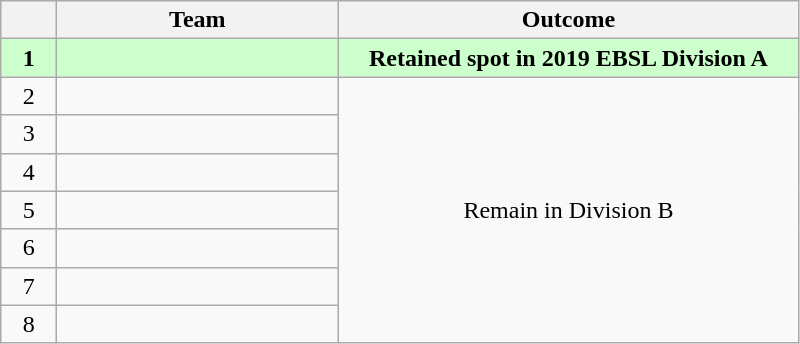<table class="wikitable" style="text-align: center; font-size: 100%;">
<tr>
<th width="30"></th>
<th width="180">Team</th>
<th width="300">Outcome</th>
</tr>
<tr style="background-color: #ccffcc;">
<td><strong>1</strong></td>
<td align=left><strong> </strong></td>
<td><strong>Retained spot in 2019 EBSL Division A</strong></td>
</tr>
<tr>
<td>2</td>
<td align=left> <div></div></td>
<td rowspan=7>Remain in Division B</td>
</tr>
<tr>
<td>3</td>
<td align=left> </td>
</tr>
<tr>
<td>4</td>
<td align=left></td>
</tr>
<tr>
<td>5</td>
<td align=left></td>
</tr>
<tr>
<td>6</td>
<td align=left></td>
</tr>
<tr>
<td>7</td>
<td align=left></td>
</tr>
<tr>
<td>8</td>
<td align=left></td>
</tr>
</table>
